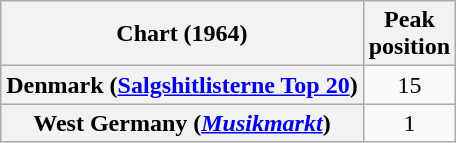<table class="wikitable plainrowheaders sortable">
<tr>
<th scope="col">Chart (1964)</th>
<th scope="col">Peak<br>position</th>
</tr>
<tr>
<th scope="row">Denmark (<a href='#'>Salgshitlisterne Top 20</a>)</th>
<td style="text-align:center;">15</td>
</tr>
<tr>
<th scope="row">West Germany (<em><a href='#'>Musikmarkt</a></em>)</th>
<td align="center">1</td>
</tr>
</table>
